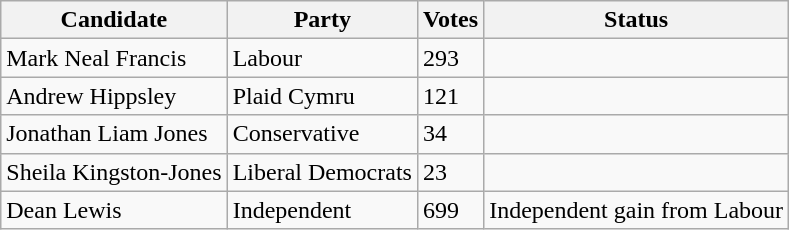<table class="wikitable sortable">
<tr>
<th>Candidate</th>
<th>Party</th>
<th>Votes</th>
<th>Status</th>
</tr>
<tr>
<td>Mark Neal Francis</td>
<td>Labour</td>
<td>293</td>
<td></td>
</tr>
<tr>
<td>Andrew Hippsley</td>
<td>Plaid Cymru</td>
<td>121</td>
<td></td>
</tr>
<tr>
<td>Jonathan Liam Jones</td>
<td>Conservative</td>
<td>34</td>
<td></td>
</tr>
<tr>
<td>Sheila Kingston-Jones</td>
<td>Liberal Democrats</td>
<td>23</td>
<td></td>
</tr>
<tr>
<td>Dean Lewis</td>
<td>Independent</td>
<td>699</td>
<td>Independent gain from Labour</td>
</tr>
</table>
